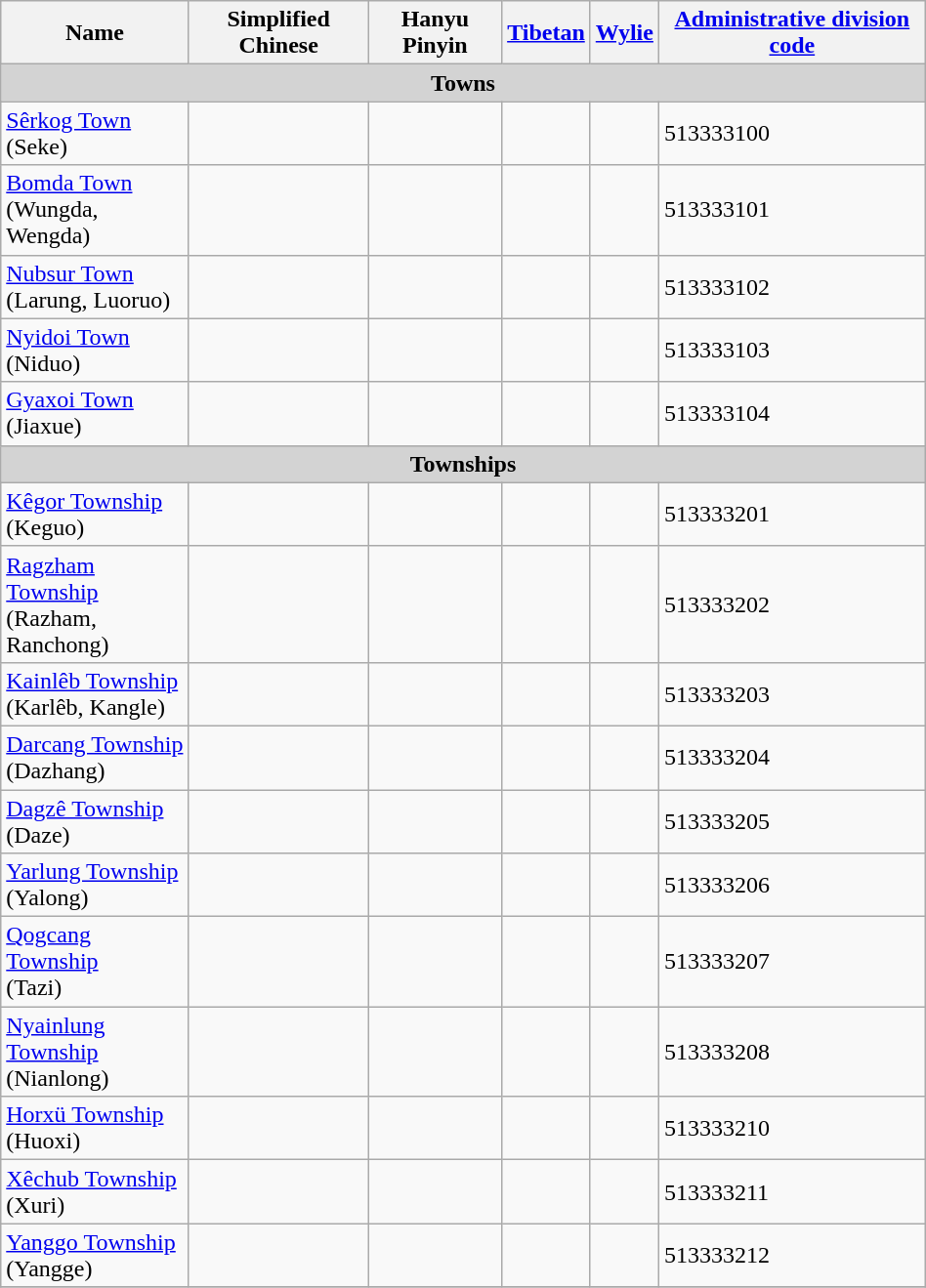<table class="wikitable" align="center" style="width:50%; border="1">
<tr>
<th>Name</th>
<th>Simplified Chinese</th>
<th>Hanyu Pinyin</th>
<th><a href='#'>Tibetan</a></th>
<th><a href='#'>Wylie</a></th>
<th><a href='#'>Administrative division code</a></th>
</tr>
<tr --------->
<td colspan="7"  style="text-align:center; background:#d3d3d3;"><strong>Towns</strong></td>
</tr>
<tr --------->
<td><a href='#'>Sêrkog Town</a><br>(Seke)</td>
<td></td>
<td></td>
<td></td>
<td></td>
<td>513333100</td>
</tr>
<tr>
<td><a href='#'>Bomda Town</a><br>(Wungda, Wengda)</td>
<td></td>
<td></td>
<td></td>
<td></td>
<td>513333101</td>
</tr>
<tr>
<td><a href='#'>Nubsur Town</a><br>(Larung, Luoruo)</td>
<td></td>
<td></td>
<td></td>
<td></td>
<td>513333102</td>
</tr>
<tr>
<td><a href='#'>Nyidoi Town</a><br>(Niduo)</td>
<td></td>
<td></td>
<td></td>
<td></td>
<td>513333103</td>
</tr>
<tr>
<td><a href='#'>Gyaxoi Town</a><br>(Jiaxue)</td>
<td></td>
<td></td>
<td></td>
<td></td>
<td>513333104</td>
</tr>
<tr --------->
<td colspan="7"  style="text-align:center; background:#d3d3d3;"><strong>Townships</strong></td>
</tr>
<tr --------->
<td><a href='#'>Kêgor Township</a><br>(Keguo)</td>
<td></td>
<td></td>
<td></td>
<td></td>
<td>513333201</td>
</tr>
<tr>
<td><a href='#'>Ragzham Township</a><br>(Razham, Ranchong)</td>
<td></td>
<td></td>
<td></td>
<td></td>
<td>513333202</td>
</tr>
<tr>
<td><a href='#'>Kainlêb Township</a><br>(Karlêb, Kangle)</td>
<td></td>
<td></td>
<td></td>
<td></td>
<td>513333203</td>
</tr>
<tr>
<td><a href='#'>Darcang Township</a><br>(Dazhang)</td>
<td></td>
<td></td>
<td></td>
<td></td>
<td>513333204</td>
</tr>
<tr>
<td><a href='#'>Dagzê Township</a><br>(Daze)</td>
<td></td>
<td></td>
<td></td>
<td></td>
<td>513333205</td>
</tr>
<tr>
<td><a href='#'>Yarlung Township</a><br>(Yalong)</td>
<td></td>
<td></td>
<td></td>
<td></td>
<td>513333206</td>
</tr>
<tr>
<td><a href='#'>Qogcang Township</a><br>(Tazi)</td>
<td></td>
<td></td>
<td></td>
<td></td>
<td>513333207</td>
</tr>
<tr>
<td><a href='#'>Nyainlung Township</a><br>(Nianlong)</td>
<td></td>
<td></td>
<td></td>
<td></td>
<td>513333208</td>
</tr>
<tr>
<td><a href='#'>Horxü Township</a><br>(Huoxi)</td>
<td></td>
<td></td>
<td></td>
<td></td>
<td>513333210</td>
</tr>
<tr>
<td><a href='#'>Xêchub Township</a><br>(Xuri)</td>
<td></td>
<td></td>
<td></td>
<td></td>
<td>513333211</td>
</tr>
<tr>
<td><a href='#'>Yanggo Township</a><br>(Yangge)</td>
<td></td>
<td></td>
<td></td>
<td></td>
<td>513333212</td>
</tr>
<tr>
</tr>
</table>
